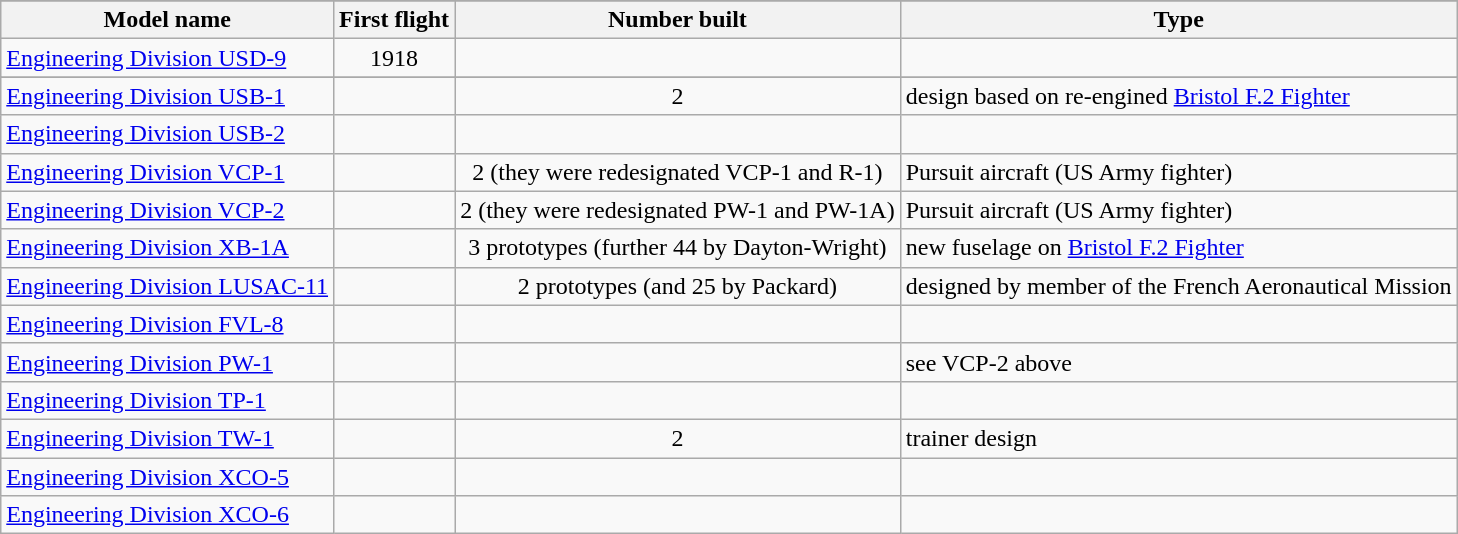<table class="wikitable">
<tr>
</tr>
<tr>
<th>Model name</th>
<th>First flight</th>
<th>Number built</th>
<th>Type</th>
</tr>
<tr>
<td align=left><a href='#'>Engineering Division USD-9</a></td>
<td align=center>1918</td>
<td align=center></td>
<td align=left></td>
</tr>
<tr>
</tr>
<tr>
<td align=left><a href='#'>Engineering Division USB-1</a></td>
<td align=center></td>
<td align=center>2</td>
<td align=left>design based on re-engined <a href='#'>Bristol F.2 Fighter</a></td>
</tr>
<tr>
<td align=left><a href='#'>Engineering Division USB-2</a></td>
<td align=center></td>
<td align=center></td>
<td align=left></td>
</tr>
<tr>
<td align=left><a href='#'>Engineering Division VCP-1</a></td>
<td align=center></td>
<td align=center>2 (they were redesignated VCP-1 and R-1)</td>
<td align=left>Pursuit aircraft (US Army fighter)</td>
</tr>
<tr>
<td align=left><a href='#'>Engineering Division VCP-2</a></td>
<td align=center></td>
<td align=center>2 (they were redesignated PW-1 and PW-1A)</td>
<td align=left>Pursuit  aircraft (US Army fighter)</td>
</tr>
<tr>
<td align=left><a href='#'>Engineering Division XB-1A</a></td>
<td align=center></td>
<td align=center>3 prototypes (further 44 by Dayton-Wright)</td>
<td align=left>new fuselage on <a href='#'>Bristol F.2 Fighter</a></td>
</tr>
<tr>
<td align=left><a href='#'>Engineering Division LUSAC-11</a></td>
<td align=center></td>
<td align=center>2 prototypes (and 25 by Packard)</td>
<td align=left>designed by member of the French Aeronautical Mission</td>
</tr>
<tr>
<td align=left><a href='#'>Engineering Division FVL-8</a></td>
<td align=center></td>
<td align=center></td>
<td align=left></td>
</tr>
<tr>
<td align=left><a href='#'>Engineering Division PW-1</a></td>
<td align=center></td>
<td align=center></td>
<td align=left>see VCP-2 above</td>
</tr>
<tr>
<td align=left><a href='#'>Engineering Division TP-1</a></td>
<td align=center></td>
<td align=center></td>
<td align=left></td>
</tr>
<tr>
<td align=left><a href='#'>Engineering Division TW-1</a></td>
<td align=center></td>
<td align=center>2</td>
<td align=left>trainer design</td>
</tr>
<tr>
<td align=left><a href='#'>Engineering Division XCO-5</a></td>
<td align=center></td>
<td align=center></td>
<td align=left></td>
</tr>
<tr>
<td align=left><a href='#'>Engineering Division XCO-6</a></td>
<td align=center></td>
<td align=center></td>
<td align=left></td>
</tr>
</table>
